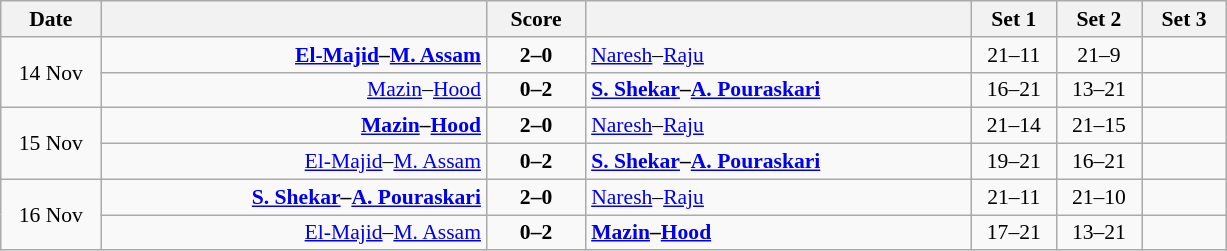<table class="wikitable" style="text-align: center; font-size:90% ">
<tr>
<th width="60">Date</th>
<th align="right" width="250"></th>
<th width="60">Score</th>
<th align="left" width="250"></th>
<th width="50">Set 1</th>
<th width="50">Set 2</th>
<th width="50">Set 3</th>
</tr>
<tr>
<td rowspan=2>14 Nov</td>
<td align=right><strong><a href='#'>El-Majid</a>–<a href='#'>M. Assam</a> </strong></td>
<td align=center><strong>2–0</strong></td>
<td align=left> <a href='#'>Naresh</a>–<a href='#'>Raju</a></td>
<td>21–11</td>
<td>21–9</td>
<td></td>
</tr>
<tr>
<td align=right><a href='#'>Mazin</a>–<a href='#'>Hood</a> </td>
<td align=center><strong>0–2</strong></td>
<td align=left><strong> <a href='#'>S. Shekar</a>–<a href='#'>A. Pouraskari</a></strong></td>
<td>16–21</td>
<td>13–21</td>
<td></td>
</tr>
<tr>
<td rowspan=2>15 Nov</td>
<td align=right><strong><a href='#'>Mazin</a>–<a href='#'>Hood</a> </strong></td>
<td align=center><strong>2–0</strong></td>
<td align=left> <a href='#'>Naresh</a>–<a href='#'>Raju</a></td>
<td>21–14</td>
<td>21–15</td>
<td></td>
</tr>
<tr>
<td align=right><a href='#'>El-Majid</a>–<a href='#'>M. Assam</a> </td>
<td align=center><strong>0–2</strong></td>
<td align=left><strong> <a href='#'>S. Shekar</a>–<a href='#'>A. Pouraskari</a></strong></td>
<td>19–21</td>
<td>16–21</td>
<td></td>
</tr>
<tr>
<td rowspan=2>16 Nov</td>
<td align=right><strong><a href='#'>S. Shekar</a>–<a href='#'>A. Pouraskari</a> </strong></td>
<td align=center><strong>2–0</strong></td>
<td align=left> <a href='#'>Naresh</a>–<a href='#'>Raju</a></td>
<td>21–11</td>
<td>21–10</td>
<td></td>
</tr>
<tr>
<td align=right><a href='#'>El-Majid</a>–<a href='#'>M. Assam</a> </td>
<td align=center><strong>0–2</strong></td>
<td align=left><strong> <a href='#'>Mazin</a>–<a href='#'>Hood</a></strong></td>
<td>17–21</td>
<td>13–21</td>
<td></td>
</tr>
</table>
